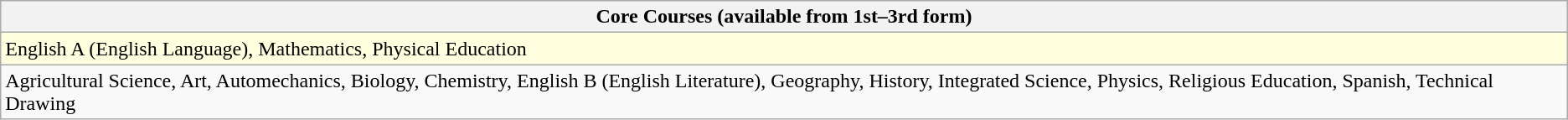<table class="wikitable collapsible">
<tr>
<th colspan="4">Core Courses (available from 1st–3rd form)</th>
</tr>
<tr>
<td style="background:lightyellow;">English A (English Language), Mathematics, Physical Education</td>
</tr>
<tr>
<td>Agricultural Science, Art, Automechanics, Biology, Chemistry, English B (English Literature), Geography, History, Integrated Science, Physics, Religious Education, Spanish, Technical Drawing</td>
</tr>
</table>
